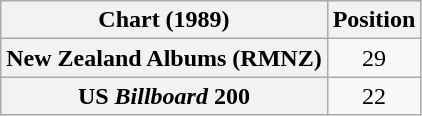<table class="wikitable sortable plainrowheaders" style="text-align:center">
<tr>
<th scope="col">Chart (1989)</th>
<th scope="col">Position</th>
</tr>
<tr>
<th scope="row">New Zealand Albums (RMNZ)</th>
<td>29</td>
</tr>
<tr>
<th scope="row">US <em>Billboard</em> 200</th>
<td>22</td>
</tr>
</table>
